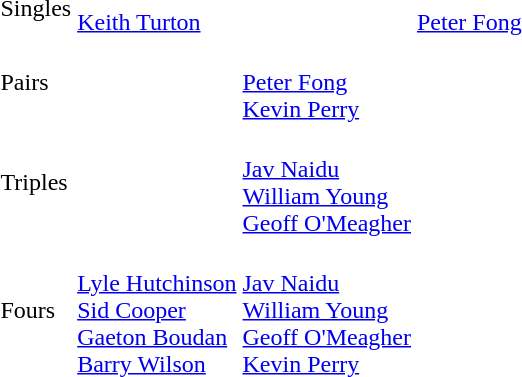<table>
<tr>
<td>Singles</td>
<td><br><a href='#'>Keith Turton</a></td>
<td><br></td>
<td><br><a href='#'>Peter Fong</a></td>
</tr>
<tr>
<td>Pairs</td>
<td><br></td>
<td><br><a href='#'>Peter Fong</a><br><a href='#'>Kevin Perry</a></td>
<td><br></td>
</tr>
<tr>
<td>Triples</td>
<td><br></td>
<td><br><a href='#'>Jav Naidu</a><br><a href='#'>William Young</a><br><a href='#'>Geoff O'Meagher</a></td>
<td><br></td>
</tr>
<tr>
<td>Fours</td>
<td><br><a href='#'>Lyle Hutchinson</a><br><a href='#'>Sid Cooper</a><br><a href='#'>Gaeton Boudan</a><br><a href='#'>Barry Wilson</a></td>
<td><br><a href='#'>Jav Naidu</a><br><a href='#'>William Young</a><br><a href='#'>Geoff O'Meagher</a><br><a href='#'>Kevin Perry</a></td>
<td><br></td>
</tr>
</table>
